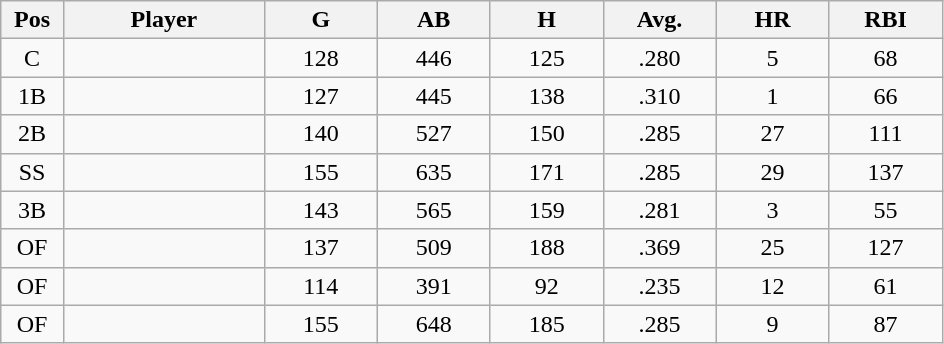<table class="wikitable sortable">
<tr>
<th bgcolor="#DDDDFF" width="5%">Pos</th>
<th bgcolor="#DDDDFF" width="16%">Player</th>
<th bgcolor="#DDDDFF" width="9%">G</th>
<th bgcolor="#DDDDFF" width="9%">AB</th>
<th bgcolor="#DDDDFF" width="9%">H</th>
<th bgcolor="#DDDDFF" width="9%">Avg.</th>
<th bgcolor="#DDDDFF" width="9%">HR</th>
<th bgcolor="#DDDDFF" width="9%">RBI</th>
</tr>
<tr align="center">
<td>C</td>
<td></td>
<td>128</td>
<td>446</td>
<td>125</td>
<td>.280</td>
<td>5</td>
<td>68</td>
</tr>
<tr align="center">
<td>1B</td>
<td></td>
<td>127</td>
<td>445</td>
<td>138</td>
<td>.310</td>
<td>1</td>
<td>66</td>
</tr>
<tr align="center">
<td>2B</td>
<td></td>
<td>140</td>
<td>527</td>
<td>150</td>
<td>.285</td>
<td>27</td>
<td>111</td>
</tr>
<tr align="center">
<td>SS</td>
<td></td>
<td>155</td>
<td>635</td>
<td>171</td>
<td>.285</td>
<td>29</td>
<td>137</td>
</tr>
<tr align="center">
<td>3B</td>
<td></td>
<td>143</td>
<td>565</td>
<td>159</td>
<td>.281</td>
<td>3</td>
<td>55</td>
</tr>
<tr align="center">
<td>OF</td>
<td></td>
<td>137</td>
<td>509</td>
<td>188</td>
<td>.369</td>
<td>25</td>
<td>127</td>
</tr>
<tr align="center">
<td>OF</td>
<td></td>
<td>114</td>
<td>391</td>
<td>92</td>
<td>.235</td>
<td>12</td>
<td>61</td>
</tr>
<tr align="center">
<td>OF</td>
<td></td>
<td>155</td>
<td>648</td>
<td>185</td>
<td>.285</td>
<td>9</td>
<td>87</td>
</tr>
</table>
